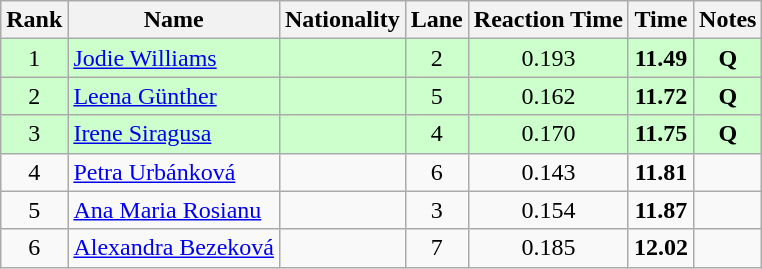<table class="wikitable sortable" style="text-align:center">
<tr>
<th>Rank</th>
<th>Name</th>
<th>Nationality</th>
<th>Lane</th>
<th>Reaction Time</th>
<th>Time</th>
<th>Notes</th>
</tr>
<tr bgcolor=ccffcc>
<td>1</td>
<td align=left><a href='#'>Jodie Williams</a></td>
<td align=left></td>
<td>2</td>
<td>0.193</td>
<td><strong>11.49</strong></td>
<td><strong>Q</strong></td>
</tr>
<tr bgcolor=ccffcc>
<td>2</td>
<td align=left><a href='#'>Leena Günther</a></td>
<td align=left></td>
<td>5</td>
<td>0.162</td>
<td><strong>11.72</strong></td>
<td><strong>Q</strong></td>
</tr>
<tr bgcolor=ccffcc>
<td>3</td>
<td align=left><a href='#'>Irene Siragusa</a></td>
<td align=left></td>
<td>4</td>
<td>0.170</td>
<td><strong>11.75</strong></td>
<td><strong>Q</strong></td>
</tr>
<tr>
<td>4</td>
<td align=left><a href='#'>Petra Urbánková</a></td>
<td align=left></td>
<td>6</td>
<td>0.143</td>
<td><strong>11.81</strong></td>
<td></td>
</tr>
<tr>
<td>5</td>
<td align=left><a href='#'>Ana Maria Rosianu</a></td>
<td align=left></td>
<td>3</td>
<td>0.154</td>
<td><strong>11.87</strong></td>
<td></td>
</tr>
<tr>
<td>6</td>
<td align=left><a href='#'>Alexandra Bezeková</a></td>
<td align=left></td>
<td>7</td>
<td>0.185</td>
<td><strong>12.02</strong></td>
<td></td>
</tr>
</table>
